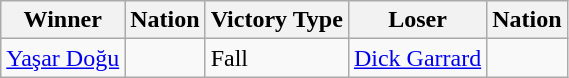<table class="wikitable sortable" style="text-align:left;">
<tr>
<th>Winner</th>
<th>Nation</th>
<th>Victory Type</th>
<th>Loser</th>
<th>Nation</th>
</tr>
<tr>
<td><a href='#'>Yaşar Doğu</a></td>
<td></td>
<td>Fall</td>
<td><a href='#'>Dick Garrard</a></td>
<td></td>
</tr>
</table>
